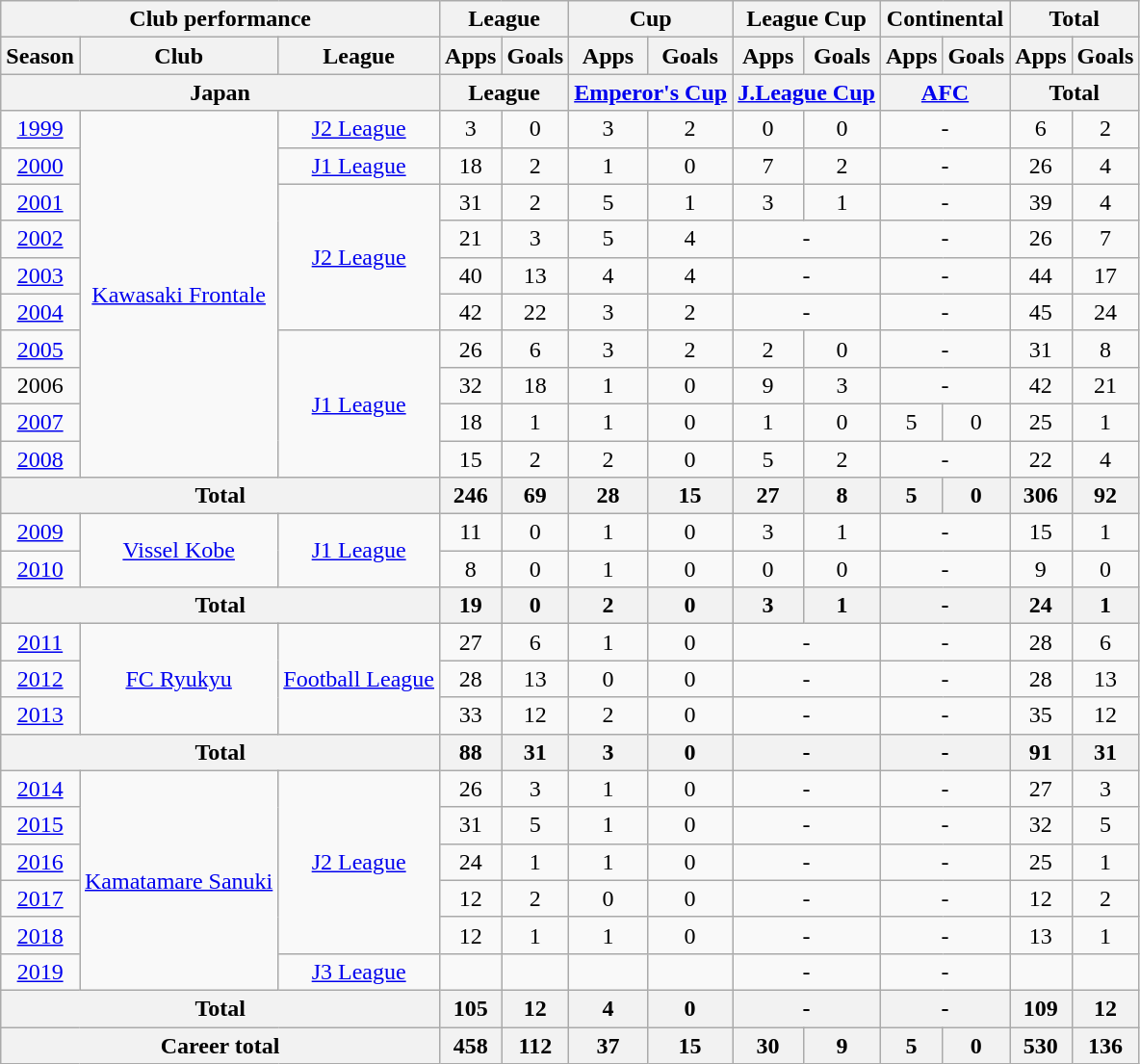<table class="wikitable" style="text-align:center">
<tr>
<th colspan=3>Club performance</th>
<th colspan=2>League</th>
<th colspan=2>Cup</th>
<th colspan=2>League Cup</th>
<th colspan=2>Continental</th>
<th colspan=2>Total</th>
</tr>
<tr>
<th>Season</th>
<th>Club</th>
<th>League</th>
<th>Apps</th>
<th>Goals</th>
<th>Apps</th>
<th>Goals</th>
<th>Apps</th>
<th>Goals</th>
<th>Apps</th>
<th>Goals</th>
<th>Apps</th>
<th>Goals</th>
</tr>
<tr>
<th colspan=3>Japan</th>
<th colspan=2>League</th>
<th colspan=2><a href='#'>Emperor's Cup</a></th>
<th colspan=2><a href='#'>J.League Cup</a></th>
<th colspan=2><a href='#'>AFC</a></th>
<th colspan=2>Total</th>
</tr>
<tr>
<td><a href='#'>1999</a></td>
<td rowspan="10"><a href='#'>Kawasaki Frontale</a></td>
<td><a href='#'>J2 League</a></td>
<td>3</td>
<td>0</td>
<td>3</td>
<td>2</td>
<td>0</td>
<td>0</td>
<td colspan="2">-</td>
<td>6</td>
<td>2</td>
</tr>
<tr>
<td><a href='#'>2000</a></td>
<td><a href='#'>J1 League</a></td>
<td>18</td>
<td>2</td>
<td>1</td>
<td>0</td>
<td>7</td>
<td>2</td>
<td colspan="2">-</td>
<td>26</td>
<td>4</td>
</tr>
<tr>
<td><a href='#'>2001</a></td>
<td rowspan="4"><a href='#'>J2 League</a></td>
<td>31</td>
<td>2</td>
<td>5</td>
<td>1</td>
<td>3</td>
<td>1</td>
<td colspan="2">-</td>
<td>39</td>
<td>4</td>
</tr>
<tr>
<td><a href='#'>2002</a></td>
<td>21</td>
<td>3</td>
<td>5</td>
<td>4</td>
<td colspan="2">-</td>
<td colspan="2">-</td>
<td>26</td>
<td>7</td>
</tr>
<tr>
<td><a href='#'>2003</a></td>
<td>40</td>
<td>13</td>
<td>4</td>
<td>4</td>
<td colspan="2">-</td>
<td colspan="2">-</td>
<td>44</td>
<td>17</td>
</tr>
<tr>
<td><a href='#'>2004</a></td>
<td>42</td>
<td>22</td>
<td>3</td>
<td>2</td>
<td colspan="2">-</td>
<td colspan="2">-</td>
<td>45</td>
<td>24</td>
</tr>
<tr>
<td><a href='#'>2005</a></td>
<td rowspan="4"><a href='#'>J1 League</a></td>
<td>26</td>
<td>6</td>
<td>3</td>
<td>2</td>
<td>2</td>
<td>0</td>
<td colspan="2">-</td>
<td>31</td>
<td>8</td>
</tr>
<tr>
<td>2006</td>
<td>32</td>
<td>18</td>
<td>1</td>
<td>0</td>
<td>9</td>
<td>3</td>
<td colspan="2">-</td>
<td>42</td>
<td>21</td>
</tr>
<tr>
<td><a href='#'>2007</a></td>
<td>18</td>
<td>1</td>
<td>1</td>
<td>0</td>
<td>1</td>
<td>0</td>
<td>5</td>
<td>0</td>
<td>25</td>
<td>1</td>
</tr>
<tr>
<td><a href='#'>2008</a></td>
<td>15</td>
<td>2</td>
<td>2</td>
<td>0</td>
<td>5</td>
<td>2</td>
<td colspan="2">-</td>
<td>22</td>
<td>4</td>
</tr>
<tr>
<th colspan="3">Total</th>
<th>246</th>
<th>69</th>
<th>28</th>
<th>15</th>
<th>27</th>
<th>8</th>
<th>5</th>
<th>0</th>
<th>306</th>
<th>92</th>
</tr>
<tr>
<td><a href='#'>2009</a></td>
<td rowspan="2"><a href='#'>Vissel Kobe</a></td>
<td rowspan="2"><a href='#'>J1 League</a></td>
<td>11</td>
<td>0</td>
<td>1</td>
<td>0</td>
<td>3</td>
<td>1</td>
<td colspan="2">-</td>
<td>15</td>
<td>1</td>
</tr>
<tr>
<td><a href='#'>2010</a></td>
<td>8</td>
<td>0</td>
<td>1</td>
<td>0</td>
<td>0</td>
<td>0</td>
<td colspan="2">-</td>
<td>9</td>
<td>0</td>
</tr>
<tr>
<th colspan="3">Total</th>
<th>19</th>
<th>0</th>
<th>2</th>
<th>0</th>
<th>3</th>
<th>1</th>
<th colspan="2">-</th>
<th>24</th>
<th>1</th>
</tr>
<tr>
<td><a href='#'>2011</a></td>
<td rowspan="3"><a href='#'>FC Ryukyu</a></td>
<td rowspan="3"><a href='#'>Football League</a></td>
<td>27</td>
<td>6</td>
<td>1</td>
<td>0</td>
<td colspan="2">-</td>
<td colspan="2">-</td>
<td>28</td>
<td>6</td>
</tr>
<tr>
<td><a href='#'>2012</a></td>
<td>28</td>
<td>13</td>
<td>0</td>
<td>0</td>
<td colspan="2">-</td>
<td colspan="2">-</td>
<td>28</td>
<td>13</td>
</tr>
<tr>
<td><a href='#'>2013</a></td>
<td>33</td>
<td>12</td>
<td>2</td>
<td>0</td>
<td colspan="2">-</td>
<td colspan="2">-</td>
<td>35</td>
<td>12</td>
</tr>
<tr>
<th colspan="3">Total</th>
<th>88</th>
<th>31</th>
<th>3</th>
<th>0</th>
<th colspan="2">-</th>
<th colspan="2">-</th>
<th>91</th>
<th>31</th>
</tr>
<tr>
<td><a href='#'>2014</a></td>
<td rowspan="6"><a href='#'>Kamatamare Sanuki</a></td>
<td rowspan="5"><a href='#'>J2 League</a></td>
<td>26</td>
<td>3</td>
<td>1</td>
<td>0</td>
<td colspan="2">-</td>
<td colspan="2">-</td>
<td>27</td>
<td>3</td>
</tr>
<tr>
<td><a href='#'>2015</a></td>
<td>31</td>
<td>5</td>
<td>1</td>
<td>0</td>
<td colspan="2">-</td>
<td colspan="2">-</td>
<td>32</td>
<td>5</td>
</tr>
<tr>
<td><a href='#'>2016</a></td>
<td>24</td>
<td>1</td>
<td>1</td>
<td>0</td>
<td colspan="2">-</td>
<td colspan="2">-</td>
<td>25</td>
<td>1</td>
</tr>
<tr>
<td><a href='#'>2017</a></td>
<td>12</td>
<td>2</td>
<td>0</td>
<td>0</td>
<td colspan="2">-</td>
<td colspan="2">-</td>
<td>12</td>
<td>2</td>
</tr>
<tr>
<td><a href='#'>2018</a></td>
<td>12</td>
<td>1</td>
<td>1</td>
<td>0</td>
<td colspan="2">-</td>
<td colspan="2">-</td>
<td>13</td>
<td>1</td>
</tr>
<tr>
<td><a href='#'>2019</a></td>
<td><a href='#'>J3 League</a></td>
<td></td>
<td></td>
<td></td>
<td></td>
<td colspan="2">-</td>
<td colspan="2">-</td>
<td></td>
<td></td>
</tr>
<tr>
<th colspan="3">Total</th>
<th>105</th>
<th>12</th>
<th>4</th>
<th>0</th>
<th colspan="2">-</th>
<th colspan="2">-</th>
<th>109</th>
<th>12</th>
</tr>
<tr>
<th colspan=3>Career total</th>
<th>458</th>
<th>112</th>
<th>37</th>
<th>15</th>
<th>30</th>
<th>9</th>
<th>5</th>
<th>0</th>
<th>530</th>
<th>136</th>
</tr>
</table>
